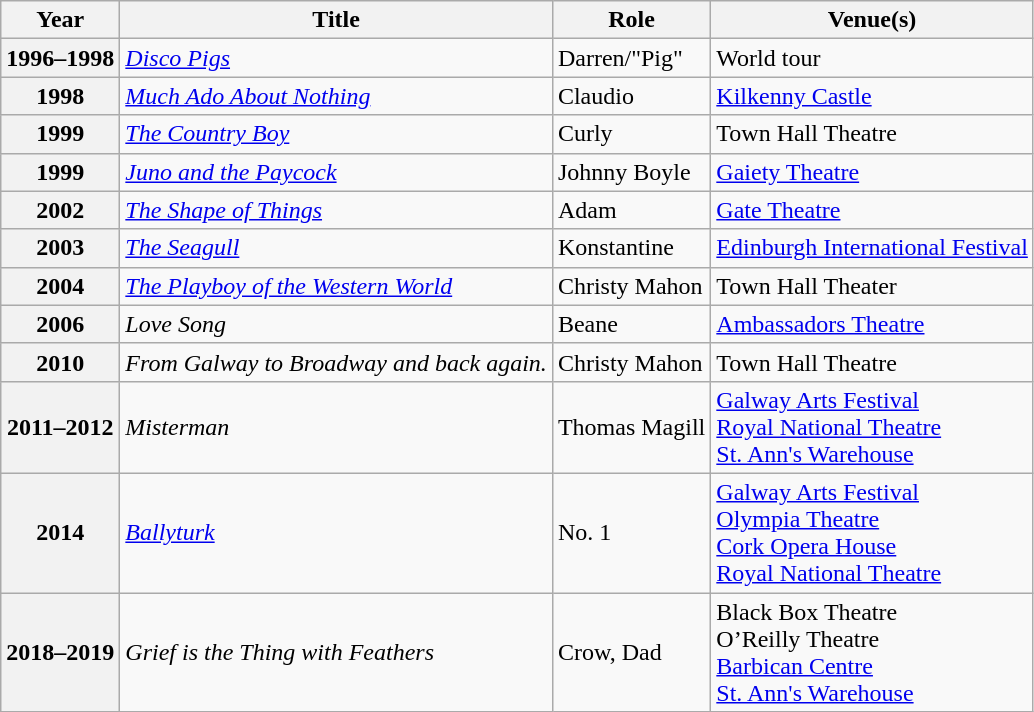<table class="wikitable plainrowheaders sortable">
<tr>
<th>Year</th>
<th>Title</th>
<th>Role</th>
<th>Venue(s)</th>
</tr>
<tr>
<th scope="row">1996–1998</th>
<td><em><a href='#'>Disco Pigs</a></em></td>
<td>Darren/"Pig"</td>
<td>World tour</td>
</tr>
<tr>
<th scope="row">1998</th>
<td><em><a href='#'>Much Ado About Nothing</a></em></td>
<td>Claudio</td>
<td><a href='#'>Kilkenny Castle</a></td>
</tr>
<tr>
<th scope="row">1999</th>
<td><em><a href='#'>The Country Boy</a></em></td>
<td>Curly</td>
<td>Town Hall Theatre</td>
</tr>
<tr>
<th scope="row">1999</th>
<td><em><a href='#'>Juno and the Paycock</a></em></td>
<td>Johnny Boyle</td>
<td><a href='#'>Gaiety Theatre</a></td>
</tr>
<tr>
<th scope="row">2002</th>
<td><em><a href='#'>The Shape of Things</a></em></td>
<td>Adam</td>
<td><a href='#'>Gate Theatre</a></td>
</tr>
<tr>
<th scope="row">2003</th>
<td><em><a href='#'>The Seagull</a></em></td>
<td>Konstantine</td>
<td><a href='#'>Edinburgh International Festival</a></td>
</tr>
<tr>
<th scope="row">2004</th>
<td><em><a href='#'>The Playboy of the Western World</a></em></td>
<td>Christy Mahon</td>
<td>Town Hall Theater</td>
</tr>
<tr>
<th scope="row">2006</th>
<td><em>Love Song</em></td>
<td>Beane</td>
<td><a href='#'>Ambassadors Theatre</a></td>
</tr>
<tr>
<th scope="row">2010</th>
<td><em>From Galway to Broadway and back again.</em></td>
<td>Christy Mahon</td>
<td>Town Hall Theatre</td>
</tr>
<tr>
<th scope="row">2011–2012</th>
<td><em>Misterman</em></td>
<td>Thomas Magill</td>
<td><a href='#'>Galway Arts Festival</a><br><a href='#'>Royal National Theatre</a><br><a href='#'>St. Ann's Warehouse</a></td>
</tr>
<tr>
<th scope="row">2014</th>
<td><em><a href='#'>Ballyturk</a></em></td>
<td>No. 1</td>
<td><a href='#'>Galway Arts Festival</a><br><a href='#'>Olympia Theatre</a><br><a href='#'>Cork Opera House</a><br><a href='#'>Royal National Theatre</a></td>
</tr>
<tr>
<th scope="row">2018–2019</th>
<td><em>Grief is the Thing with Feathers</em></td>
<td>Crow, Dad</td>
<td>Black Box Theatre<br>O’Reilly Theatre<br><a href='#'>Barbican Centre</a><br><a href='#'>St. Ann's Warehouse</a></td>
</tr>
</table>
